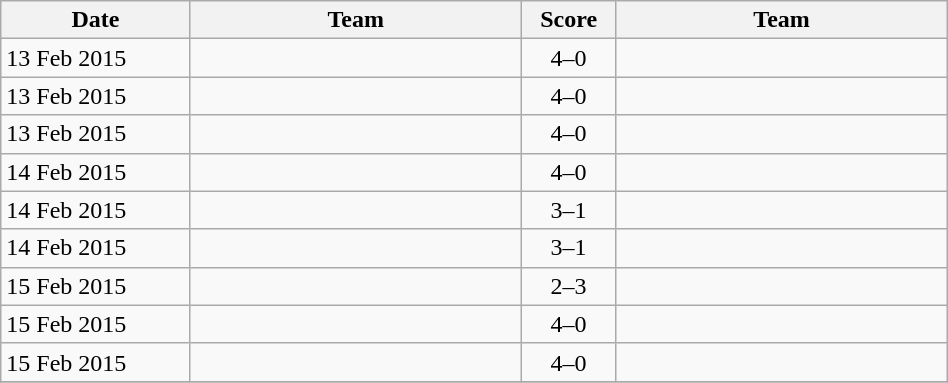<table class="wikitable" width=50%>
<tr>
<th width=20%>Date</th>
<th width=35%>Team</th>
<th width=10%>Score</th>
<th width=35%>Team</th>
</tr>
<tr>
<td>13 Feb 2015</td>
<td style="text-align:right;"></td>
<td style="text-align:center;">4–0</td>
<td></td>
</tr>
<tr>
<td>13 Feb 2015</td>
<td style="text-align:right;"></td>
<td style="text-align:center;">4–0</td>
<td></td>
</tr>
<tr>
<td>13 Feb 2015</td>
<td style="text-align:right;"></td>
<td style="text-align:center;">4–0</td>
<td></td>
</tr>
<tr>
<td>14 Feb 2015</td>
<td style="text-align:right;"></td>
<td style="text-align:center;">4–0</td>
<td></td>
</tr>
<tr>
<td>14 Feb 2015</td>
<td style="text-align:right;"></td>
<td style="text-align:center;">3–1</td>
<td></td>
</tr>
<tr>
<td>14 Feb 2015</td>
<td style="text-align:right;"></td>
<td style="text-align:center;">3–1</td>
<td></td>
</tr>
<tr>
<td>15 Feb 2015</td>
<td style="text-align:right;"></td>
<td style="text-align:center;">2–3</td>
<td></td>
</tr>
<tr>
<td>15 Feb 2015</td>
<td style="text-align:right;"></td>
<td style="text-align:center;">4–0</td>
<td></td>
</tr>
<tr>
<td>15 Feb 2015</td>
<td style="text-align:right;"></td>
<td style="text-align:center;">4–0</td>
<td></td>
</tr>
<tr>
</tr>
</table>
